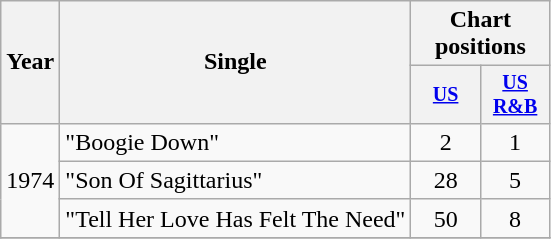<table class="wikitable" style="text-align:center;">
<tr>
<th rowspan="2">Year</th>
<th rowspan="2">Single</th>
<th colspan="2">Chart positions</th>
</tr>
<tr style="font-size:smaller;">
<th width="40"><a href='#'>US</a></th>
<th width="40"><a href='#'>US<br>R&B</a></th>
</tr>
<tr>
<td rowspan="3">1974</td>
<td align="left">"Boogie Down"</td>
<td>2</td>
<td>1</td>
</tr>
<tr>
<td align="left">"Son Of Sagittarius"</td>
<td>28</td>
<td>5</td>
</tr>
<tr>
<td align="left">"Tell Her Love Has Felt The Need"</td>
<td>50</td>
<td>8</td>
</tr>
<tr>
</tr>
</table>
